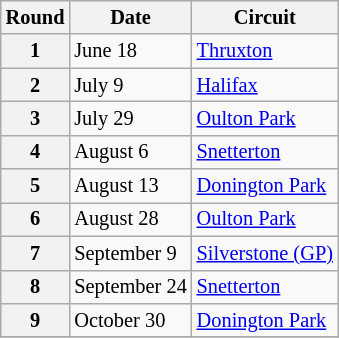<table class="wikitable" style="font-size: 85%;">
<tr>
<th>Round</th>
<th>Date</th>
<th>Circuit</th>
</tr>
<tr>
<th>1</th>
<td>June 18</td>
<td> <a href='#'>Thruxton</a></td>
</tr>
<tr>
<th>2</th>
<td>July 9</td>
<td> <a href='#'>Halifax</a></td>
</tr>
<tr>
<th>3</th>
<td>July 29</td>
<td> <a href='#'>Oulton Park</a></td>
</tr>
<tr>
<th>4</th>
<td>August 6</td>
<td> <a href='#'>Snetterton</a></td>
</tr>
<tr>
<th>5</th>
<td>August 13</td>
<td> <a href='#'>Donington Park</a></td>
</tr>
<tr>
<th>6</th>
<td>August 28</td>
<td> <a href='#'>Oulton Park</a></td>
</tr>
<tr>
<th>7</th>
<td>September 9</td>
<td> <a href='#'>Silverstone (GP)</a></td>
</tr>
<tr>
<th>8</th>
<td>September 24</td>
<td> <a href='#'>Snetterton</a></td>
</tr>
<tr>
<th>9</th>
<td>October 30</td>
<td> <a href='#'>Donington Park</a></td>
</tr>
<tr>
</tr>
</table>
